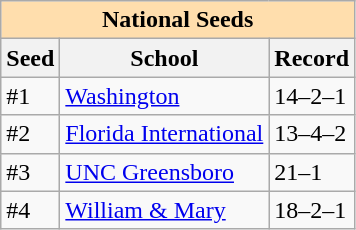<table class="wikitable">
<tr>
<th colspan="5" style="background:#ffdead;">National Seeds</th>
</tr>
<tr>
<th>Seed</th>
<th>School</th>
<th>Record</th>
</tr>
<tr>
<td>#1</td>
<td><a href='#'>Washington</a></td>
<td>14–2–1</td>
</tr>
<tr>
<td>#2</td>
<td><a href='#'>Florida International</a></td>
<td>13–4–2</td>
</tr>
<tr>
<td>#3</td>
<td><a href='#'>UNC Greensboro</a></td>
<td>21–1</td>
</tr>
<tr>
<td>#4</td>
<td><a href='#'>William & Mary</a></td>
<td>18–2–1</td>
</tr>
</table>
